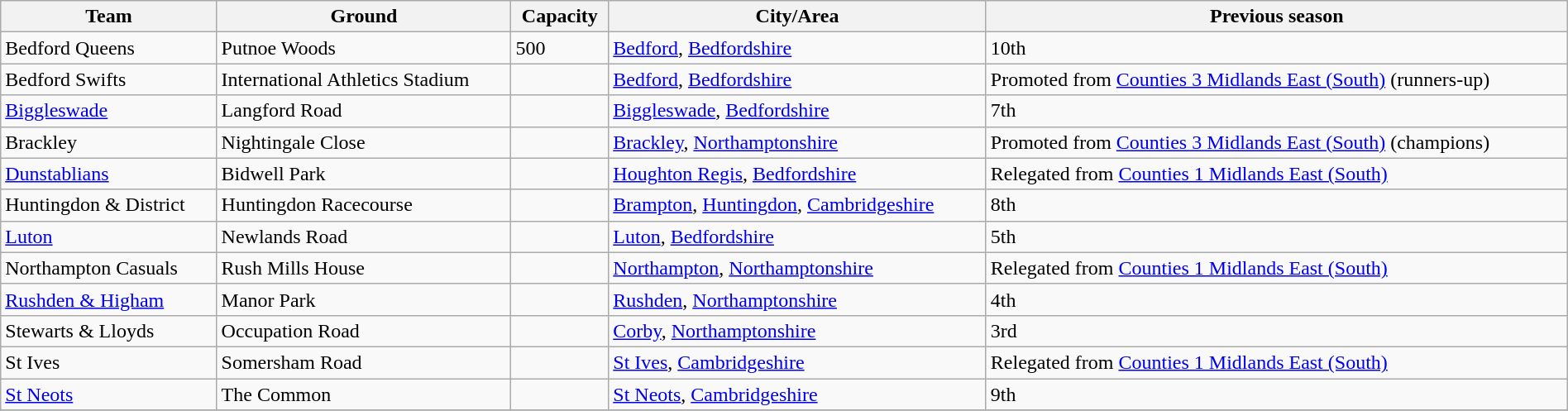<table class="wikitable sortable" width=100%>
<tr>
<th>Team</th>
<th>Ground</th>
<th>Capacity</th>
<th>City/Area</th>
<th>Previous season</th>
</tr>
<tr>
<td>Bedford Queens</td>
<td>Putnoe Woods</td>
<td>500</td>
<td><a href='#'>Bedford</a>, <a href='#'>Bedfordshire</a></td>
<td>10th</td>
</tr>
<tr>
<td>Bedford Swifts</td>
<td>International Athletics Stadium</td>
<td></td>
<td><a href='#'>Bedford</a>, <a href='#'>Bedfordshire</a></td>
<td>Promoted from <a href='#'>Counties 3 Midlands East (South)</a> (runners-up)</td>
</tr>
<tr>
<td><a href='#'>Biggleswade</a></td>
<td>Langford Road</td>
<td></td>
<td><a href='#'>Biggleswade</a>, <a href='#'>Bedfordshire</a></td>
<td>7th</td>
</tr>
<tr>
<td>Brackley</td>
<td>Nightingale Close</td>
<td></td>
<td><a href='#'>Brackley</a>, <a href='#'>Northamptonshire</a></td>
<td>Promoted from <a href='#'>Counties 3 Midlands East (South)</a> (champions)</td>
</tr>
<tr>
<td><a href='#'>Dunstablians</a></td>
<td>Bidwell Park</td>
<td></td>
<td><a href='#'>Houghton Regis</a>, <a href='#'>Bedfordshire</a></td>
<td>Relegated from <a href='#'>Counties 1 Midlands East (South)</a></td>
</tr>
<tr>
<td>Huntingdon & District</td>
<td>Huntingdon Racecourse</td>
<td></td>
<td><a href='#'>Brampton</a>, <a href='#'>Huntingdon</a>, <a href='#'>Cambridgeshire</a></td>
<td>8th</td>
</tr>
<tr>
<td><a href='#'>Luton</a></td>
<td>Newlands Road</td>
<td></td>
<td><a href='#'>Luton</a>, <a href='#'>Bedfordshire</a></td>
<td>5th</td>
</tr>
<tr>
<td>Northampton Casuals</td>
<td>Rush Mills House</td>
<td></td>
<td><a href='#'>Northampton</a>, <a href='#'>Northamptonshire</a></td>
<td>Relegated from <a href='#'>Counties 1 Midlands East (South)</a></td>
</tr>
<tr>
<td><a href='#'>Rushden & Higham</a></td>
<td>Manor Park</td>
<td></td>
<td><a href='#'>Rushden</a>, <a href='#'>Northamptonshire</a></td>
<td>4th</td>
</tr>
<tr>
<td>Stewarts & Lloyds</td>
<td>Occupation Road</td>
<td></td>
<td><a href='#'>Corby</a>, <a href='#'>Northamptonshire</a></td>
<td>3rd</td>
</tr>
<tr>
<td>St Ives</td>
<td>Somersham Road</td>
<td></td>
<td><a href='#'>St Ives</a>, <a href='#'>Cambridgeshire</a></td>
<td>Relegated from <a href='#'>Counties 1 Midlands East (South)</a></td>
</tr>
<tr>
<td><a href='#'>St Neots</a></td>
<td>The Common</td>
<td></td>
<td><a href='#'>St Neots</a>, <a href='#'>Cambridgeshire</a></td>
<td>9th</td>
</tr>
<tr>
</tr>
</table>
